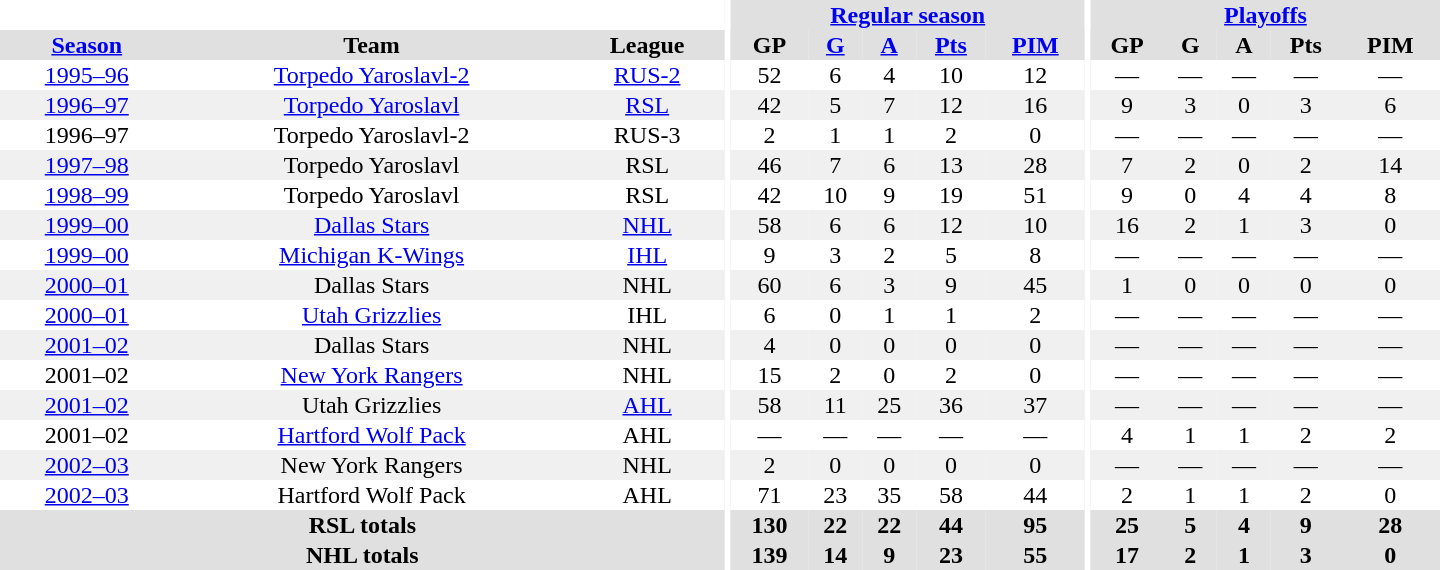<table border="0" cellpadding="1" cellspacing="0" style="text-align:center; width:60em">
<tr bgcolor="#e0e0e0">
<th colspan="3" bgcolor="#ffffff"></th>
<th rowspan="100" bgcolor="#ffffff"></th>
<th colspan="5"><a href='#'>Regular season</a></th>
<th rowspan="100" bgcolor="#ffffff"></th>
<th colspan="5"><a href='#'>Playoffs</a></th>
</tr>
<tr bgcolor="#e0e0e0">
<th><a href='#'>Season</a></th>
<th>Team</th>
<th>League</th>
<th>GP</th>
<th><a href='#'>G</a></th>
<th><a href='#'>A</a></th>
<th><a href='#'>Pts</a></th>
<th><a href='#'>PIM</a></th>
<th>GP</th>
<th>G</th>
<th>A</th>
<th>Pts</th>
<th>PIM</th>
</tr>
<tr>
<td><a href='#'>1995–96</a></td>
<td><a href='#'>Torpedo Yaroslavl-2</a></td>
<td><a href='#'>RUS-2</a></td>
<td>52</td>
<td>6</td>
<td>4</td>
<td>10</td>
<td>12</td>
<td>—</td>
<td>—</td>
<td>—</td>
<td>—</td>
<td>—</td>
</tr>
<tr bgcolor="#f0f0f0">
<td><a href='#'>1996–97</a></td>
<td><a href='#'>Torpedo Yaroslavl</a></td>
<td><a href='#'>RSL</a></td>
<td>42</td>
<td>5</td>
<td>7</td>
<td>12</td>
<td>16</td>
<td>9</td>
<td>3</td>
<td>0</td>
<td>3</td>
<td>6</td>
</tr>
<tr>
<td>1996–97</td>
<td>Torpedo Yaroslavl-2</td>
<td>RUS-3</td>
<td>2</td>
<td>1</td>
<td>1</td>
<td>2</td>
<td>0</td>
<td>—</td>
<td>—</td>
<td>—</td>
<td>—</td>
<td>—</td>
</tr>
<tr bgcolor="#f0f0f0">
<td><a href='#'>1997–98</a></td>
<td>Torpedo Yaroslavl</td>
<td>RSL</td>
<td>46</td>
<td>7</td>
<td>6</td>
<td>13</td>
<td>28</td>
<td>7</td>
<td>2</td>
<td>0</td>
<td>2</td>
<td>14</td>
</tr>
<tr>
<td><a href='#'>1998–99</a></td>
<td>Torpedo Yaroslavl</td>
<td>RSL</td>
<td>42</td>
<td>10</td>
<td>9</td>
<td>19</td>
<td>51</td>
<td>9</td>
<td>0</td>
<td>4</td>
<td>4</td>
<td>8</td>
</tr>
<tr bgcolor="#f0f0f0">
<td><a href='#'>1999–00</a></td>
<td><a href='#'>Dallas Stars</a></td>
<td><a href='#'>NHL</a></td>
<td>58</td>
<td>6</td>
<td>6</td>
<td>12</td>
<td>10</td>
<td>16</td>
<td>2</td>
<td>1</td>
<td>3</td>
<td>0</td>
</tr>
<tr>
<td><a href='#'>1999–00</a></td>
<td><a href='#'>Michigan K-Wings</a></td>
<td><a href='#'>IHL</a></td>
<td>9</td>
<td>3</td>
<td>2</td>
<td>5</td>
<td>8</td>
<td>—</td>
<td>—</td>
<td>—</td>
<td>—</td>
<td>—</td>
</tr>
<tr bgcolor="#f0f0f0">
<td><a href='#'>2000–01</a></td>
<td>Dallas Stars</td>
<td>NHL</td>
<td>60</td>
<td>6</td>
<td>3</td>
<td>9</td>
<td>45</td>
<td>1</td>
<td>0</td>
<td>0</td>
<td>0</td>
<td>0</td>
</tr>
<tr>
<td><a href='#'>2000–01</a></td>
<td><a href='#'>Utah Grizzlies</a></td>
<td>IHL</td>
<td>6</td>
<td>0</td>
<td>1</td>
<td>1</td>
<td>2</td>
<td>—</td>
<td>—</td>
<td>—</td>
<td>—</td>
<td>—</td>
</tr>
<tr bgcolor="#f0f0f0">
<td><a href='#'>2001–02</a></td>
<td>Dallas Stars</td>
<td>NHL</td>
<td>4</td>
<td>0</td>
<td>0</td>
<td>0</td>
<td>0</td>
<td>—</td>
<td>—</td>
<td>—</td>
<td>—</td>
<td>—</td>
</tr>
<tr>
<td>2001–02</td>
<td><a href='#'>New York Rangers</a></td>
<td>NHL</td>
<td>15</td>
<td>2</td>
<td>0</td>
<td>2</td>
<td>0</td>
<td>—</td>
<td>—</td>
<td>—</td>
<td>—</td>
<td>—</td>
</tr>
<tr bgcolor="#f0f0f0">
<td><a href='#'>2001–02</a></td>
<td>Utah Grizzlies</td>
<td><a href='#'>AHL</a></td>
<td>58</td>
<td>11</td>
<td>25</td>
<td>36</td>
<td>37</td>
<td>—</td>
<td>—</td>
<td>—</td>
<td>—</td>
<td>—</td>
</tr>
<tr>
<td>2001–02</td>
<td><a href='#'>Hartford Wolf Pack</a></td>
<td>AHL</td>
<td>—</td>
<td>—</td>
<td>—</td>
<td>—</td>
<td>—</td>
<td>4</td>
<td>1</td>
<td>1</td>
<td>2</td>
<td>2</td>
</tr>
<tr bgcolor="#f0f0f0">
<td><a href='#'>2002–03</a></td>
<td>New York Rangers</td>
<td>NHL</td>
<td>2</td>
<td>0</td>
<td>0</td>
<td>0</td>
<td>0</td>
<td>—</td>
<td>—</td>
<td>—</td>
<td>—</td>
<td>—</td>
</tr>
<tr>
<td><a href='#'>2002–03</a></td>
<td>Hartford Wolf Pack</td>
<td>AHL</td>
<td>71</td>
<td>23</td>
<td>35</td>
<td>58</td>
<td>44</td>
<td>2</td>
<td>1</td>
<td>1</td>
<td>2</td>
<td>0</td>
</tr>
<tr bgcolor="#e0e0e0">
<th colspan="3">RSL totals</th>
<th>130</th>
<th>22</th>
<th>22</th>
<th>44</th>
<th>95</th>
<th>25</th>
<th>5</th>
<th>4</th>
<th>9</th>
<th>28</th>
</tr>
<tr bgcolor="#e0e0e0">
<th colspan="3">NHL totals</th>
<th>139</th>
<th>14</th>
<th>9</th>
<th>23</th>
<th>55</th>
<th>17</th>
<th>2</th>
<th>1</th>
<th>3</th>
<th>0</th>
</tr>
</table>
